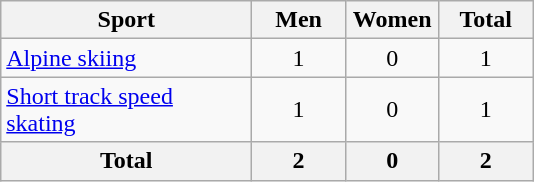<table class="wikitable sortable" style=text-align:center>
<tr>
<th width=160>Sport</th>
<th width=55>Men</th>
<th width=55>Women</th>
<th width=55>Total</th>
</tr>
<tr>
<td align=left><a href='#'>Alpine skiing</a></td>
<td>1</td>
<td>0</td>
<td>1</td>
</tr>
<tr>
<td align=left><a href='#'>Short track speed skating</a></td>
<td>1</td>
<td>0</td>
<td>1</td>
</tr>
<tr>
<th>Total</th>
<th>2</th>
<th>0</th>
<th>2</th>
</tr>
</table>
